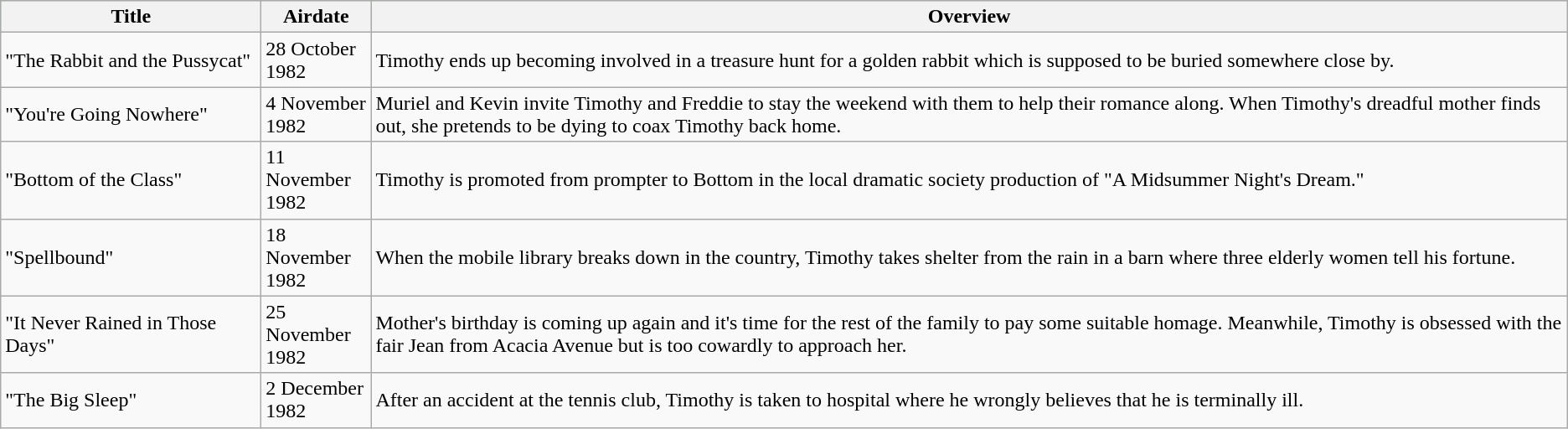<table class="wikitable" style="font-size: 100%;">
<tr style="background:#aaeeaa">
<th width="200">Title</th>
<th width="80">Airdate</th>
<th>Overview</th>
</tr>
<tr>
<td>"The Rabbit and the Pussycat"</td>
<td>28 October 1982</td>
<td>Timothy ends up becoming involved in a treasure hunt for a golden rabbit which is supposed to be buried somewhere close by.</td>
</tr>
<tr>
<td>"You're Going Nowhere"</td>
<td>4 November 1982</td>
<td>Muriel and Kevin invite Timothy and Freddie to stay the weekend with them to help their romance along. When Timothy's dreadful mother finds out, she pretends to be dying to coax Timothy back home.</td>
</tr>
<tr>
<td>"Bottom of the Class"</td>
<td>11 November 1982</td>
<td>Timothy is promoted from prompter to Bottom in the local dramatic society production of "A Midsummer Night's Dream."</td>
</tr>
<tr>
<td>"Spellbound"</td>
<td>18 November 1982</td>
<td>When the mobile library breaks down in the country, Timothy takes shelter from the rain in a barn where three elderly women tell his fortune.</td>
</tr>
<tr>
<td>"It Never Rained in Those Days"</td>
<td>25 November 1982</td>
<td>Mother's birthday is coming up again and it's time for the rest of the family to pay some suitable homage. Meanwhile, Timothy is obsessed with the fair Jean from Acacia Avenue but is too cowardly to approach her.</td>
</tr>
<tr>
<td>"The Big Sleep"</td>
<td>2 December 1982</td>
<td>After an accident at the tennis club, Timothy is taken to hospital where he wrongly believes that he is terminally ill.</td>
</tr>
</table>
